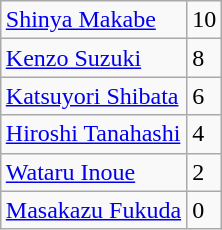<table class="wikitable" style="margin: 1em auto 1em auto">
<tr>
<td><a href='#'>Shinya Makabe</a></td>
<td>10</td>
</tr>
<tr>
<td><a href='#'>Kenzo Suzuki</a></td>
<td>8</td>
</tr>
<tr>
<td><a href='#'>Katsuyori Shibata</a></td>
<td>6</td>
</tr>
<tr>
<td><a href='#'>Hiroshi Tanahashi</a></td>
<td>4</td>
</tr>
<tr>
<td><a href='#'>Wataru Inoue</a></td>
<td>2</td>
</tr>
<tr>
<td><a href='#'>Masakazu Fukuda</a></td>
<td>0</td>
</tr>
</table>
